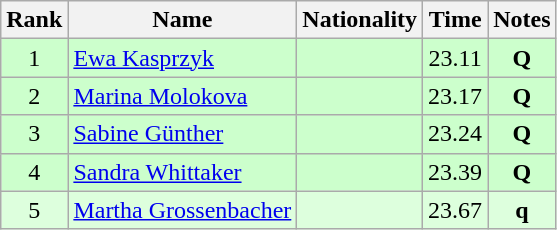<table class="wikitable sortable" style="text-align:center">
<tr>
<th>Rank</th>
<th>Name</th>
<th>Nationality</th>
<th>Time</th>
<th>Notes</th>
</tr>
<tr bgcolor=ccffcc>
<td>1</td>
<td align=left><a href='#'>Ewa Kasprzyk</a></td>
<td align=left></td>
<td>23.11</td>
<td><strong>Q</strong></td>
</tr>
<tr bgcolor=ccffcc>
<td>2</td>
<td align=left><a href='#'>Marina Molokova</a></td>
<td align=left></td>
<td>23.17</td>
<td><strong>Q</strong></td>
</tr>
<tr bgcolor=ccffcc>
<td>3</td>
<td align=left><a href='#'>Sabine Günther</a></td>
<td align=left></td>
<td>23.24</td>
<td><strong>Q</strong></td>
</tr>
<tr bgcolor=ccffcc>
<td>4</td>
<td align=left><a href='#'>Sandra Whittaker</a></td>
<td align=left></td>
<td>23.39</td>
<td><strong>Q</strong></td>
</tr>
<tr bgcolor=ddffdd>
<td>5</td>
<td align=left><a href='#'>Martha Grossenbacher</a></td>
<td align=left></td>
<td>23.67</td>
<td><strong>q</strong></td>
</tr>
</table>
